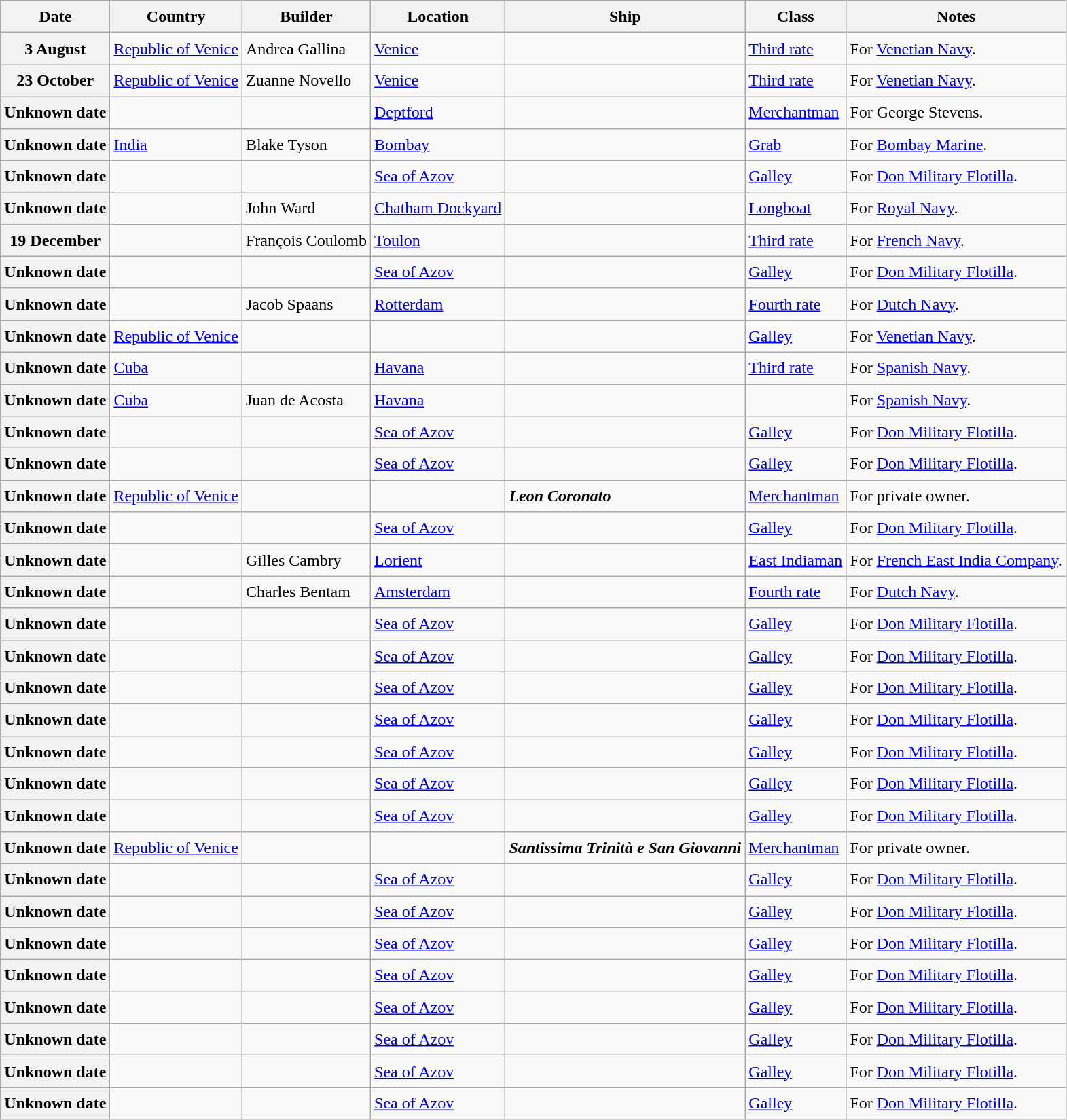<table class="wikitable sortable" style="font-size:1.00em; line-height:1.5em;">
<tr>
<th>Date</th>
<th>Country</th>
<th>Builder</th>
<th>Location</th>
<th>Ship</th>
<th>Class</th>
<th>Notes</th>
</tr>
<tr ---->
<th>3 August</th>
<td> <a href='#'>Republic of Venice</a></td>
<td>Andrea Gallina</td>
<td><a href='#'>Venice</a></td>
<td><strong></strong></td>
<td><a href='#'>Third rate</a></td>
<td>For <a href='#'>Venetian Navy</a>.</td>
</tr>
<tr ---->
<th>23 October</th>
<td> <a href='#'>Republic of Venice</a></td>
<td>Zuanne Novello</td>
<td><a href='#'>Venice</a></td>
<td><strong></strong></td>
<td><a href='#'>Third rate</a></td>
<td>For <a href='#'>Venetian Navy</a>.</td>
</tr>
<tr ---->
<th>Unknown date</th>
<td></td>
<td></td>
<td><a href='#'>Deptford</a></td>
<td><strong></strong></td>
<td><a href='#'>Merchantman</a></td>
<td>For George Stevens.</td>
</tr>
<tr ---->
<th>Unknown date</th>
<td> <a href='#'>India</a></td>
<td>Blake Tyson</td>
<td><a href='#'>Bombay</a></td>
<td><strong></strong></td>
<td><a href='#'>Grab</a></td>
<td>For <a href='#'>Bombay Marine</a>.</td>
</tr>
<tr ---->
<th>Unknown date</th>
<td></td>
<td></td>
<td><a href='#'>Sea of Azov</a></td>
<td><strong></strong></td>
<td><a href='#'>Galley</a></td>
<td>For <a href='#'>Don Military Flotilla</a>.</td>
</tr>
<tr ---->
<th>Unknown date</th>
<td></td>
<td>John Ward</td>
<td><a href='#'>Chatham Dockyard</a></td>
<td><strong></strong></td>
<td><a href='#'>Longboat</a></td>
<td>For <a href='#'>Royal Navy</a>.</td>
</tr>
<tr ---->
<th>19 December</th>
<td></td>
<td>François Coulomb</td>
<td><a href='#'>Toulon</a></td>
<td><strong></strong></td>
<td><a href='#'>Third rate</a></td>
<td>For <a href='#'>French Navy</a>.</td>
</tr>
<tr ---->
<th>Unknown date</th>
<td></td>
<td></td>
<td><a href='#'>Sea of Azov</a></td>
<td><strong></strong></td>
<td><a href='#'>Galley</a></td>
<td>For <a href='#'>Don Military Flotilla</a>.</td>
</tr>
<tr ---->
<th>Unknown date</th>
<td></td>
<td>Jacob Spaans</td>
<td><a href='#'>Rotterdam</a></td>
<td><strong></strong></td>
<td><a href='#'>Fourth rate</a></td>
<td>For <a href='#'>Dutch Navy</a>.</td>
</tr>
<tr ---->
<th>Unknown date</th>
<td> <a href='#'>Republic of Venice</a></td>
<td></td>
<td></td>
<td><strong></strong></td>
<td><a href='#'>Galley</a></td>
<td>For <a href='#'>Venetian Navy</a>.</td>
</tr>
<tr ---->
<th>Unknown date</th>
<td> <a href='#'>Cuba</a></td>
<td></td>
<td><a href='#'>Havana</a></td>
<td><strong></strong></td>
<td><a href='#'>Third rate</a></td>
<td>For <a href='#'>Spanish Navy</a>.</td>
</tr>
<tr ---->
<th>Unknown date</th>
<td>  <a href='#'>Cuba</a></td>
<td>Juan de Acosta</td>
<td><a href='#'>Havana</a></td>
<td><strong></strong></td>
<td></td>
<td>For <a href='#'>Spanish Navy</a>.</td>
</tr>
<tr ---->
<th>Unknown date</th>
<td></td>
<td></td>
<td><a href='#'>Sea of Azov</a></td>
<td><strong></strong></td>
<td><a href='#'>Galley</a></td>
<td>For <a href='#'>Don Military Flotilla</a>.</td>
</tr>
<tr ---->
<th>Unknown date</th>
<td></td>
<td></td>
<td><a href='#'>Sea of Azov</a></td>
<td><strong></strong></td>
<td><a href='#'>Galley</a></td>
<td>For <a href='#'>Don Military Flotilla</a>.</td>
</tr>
<tr ---->
<th>Unknown date</th>
<td> <a href='#'>Republic of Venice</a></td>
<td></td>
<td></td>
<td><strong><em>Leon Coronato</em></strong></td>
<td><a href='#'>Merchantman</a></td>
<td>For private owner.</td>
</tr>
<tr ---->
<th>Unknown date</th>
<td></td>
<td></td>
<td><a href='#'>Sea of Azov</a></td>
<td><strong></strong></td>
<td><a href='#'>Galley</a></td>
<td>For <a href='#'>Don Military Flotilla</a>.</td>
</tr>
<tr ---->
<th>Unknown date</th>
<td></td>
<td>Gilles Cambry</td>
<td><a href='#'>Lorient</a></td>
<td><strong></strong></td>
<td><a href='#'>East Indiaman</a></td>
<td>For <a href='#'>French East India Company</a>.</td>
</tr>
<tr ---->
<th>Unknown date</th>
<td></td>
<td>Charles Bentam</td>
<td><a href='#'>Amsterdam</a></td>
<td><strong></strong></td>
<td><a href='#'>Fourth rate</a></td>
<td>For <a href='#'>Dutch Navy</a>.</td>
</tr>
<tr ---->
<th>Unknown date</th>
<td></td>
<td></td>
<td><a href='#'>Sea of Azov</a></td>
<td><strong></strong></td>
<td><a href='#'>Galley</a></td>
<td>For <a href='#'>Don Military Flotilla</a>.</td>
</tr>
<tr ---->
<th>Unknown date</th>
<td></td>
<td></td>
<td><a href='#'>Sea of Azov</a></td>
<td><strong></strong></td>
<td><a href='#'>Galley</a></td>
<td>For <a href='#'>Don Military Flotilla</a>.</td>
</tr>
<tr ---->
<th>Unknown date</th>
<td></td>
<td></td>
<td><a href='#'>Sea of Azov</a></td>
<td><strong></strong></td>
<td><a href='#'>Galley</a></td>
<td>For <a href='#'>Don Military Flotilla</a>.</td>
</tr>
<tr ---->
<th>Unknown date</th>
<td></td>
<td></td>
<td><a href='#'>Sea of Azov</a></td>
<td><strong></strong></td>
<td><a href='#'>Galley</a></td>
<td>For <a href='#'>Don Military Flotilla</a>.</td>
</tr>
<tr ---->
<th>Unknown date</th>
<td></td>
<td></td>
<td><a href='#'>Sea of Azov</a></td>
<td><strong></strong></td>
<td><a href='#'>Galley</a></td>
<td>For <a href='#'>Don Military Flotilla</a>.</td>
</tr>
<tr ---->
<th>Unknown date</th>
<td></td>
<td></td>
<td><a href='#'>Sea of Azov</a></td>
<td><strong></strong></td>
<td><a href='#'>Galley</a></td>
<td>For <a href='#'>Don Military Flotilla</a>.</td>
</tr>
<tr ---->
<th>Unknown date</th>
<td></td>
<td></td>
<td><a href='#'>Sea of Azov</a></td>
<td><strong></strong></td>
<td><a href='#'>Galley</a></td>
<td>For <a href='#'>Don Military Flotilla</a>.</td>
</tr>
<tr ---->
<th>Unknown date</th>
<td> <a href='#'>Republic of Venice</a></td>
<td></td>
<td></td>
<td><strong><em>Santissima Trinità e San Giovanni</em></strong></td>
<td><a href='#'>Merchantman</a></td>
<td>For private owner.</td>
</tr>
<tr ---->
<th>Unknown date</th>
<td></td>
<td></td>
<td><a href='#'>Sea of Azov</a></td>
<td><strong></strong></td>
<td><a href='#'>Galley</a></td>
<td>For <a href='#'>Don Military Flotilla</a>.</td>
</tr>
<tr ---->
<th>Unknown date</th>
<td></td>
<td></td>
<td><a href='#'>Sea of Azov</a></td>
<td><strong></strong></td>
<td><a href='#'>Galley</a></td>
<td>For <a href='#'>Don Military Flotilla</a>.</td>
</tr>
<tr ---->
<th>Unknown date</th>
<td></td>
<td></td>
<td><a href='#'>Sea of Azov</a></td>
<td><strong></strong></td>
<td><a href='#'>Galley</a></td>
<td>For <a href='#'>Don Military Flotilla</a>.</td>
</tr>
<tr ---->
<th>Unknown date</th>
<td></td>
<td></td>
<td><a href='#'>Sea of Azov</a></td>
<td><strong></strong></td>
<td><a href='#'>Galley</a></td>
<td>For <a href='#'>Don Military Flotilla</a>.</td>
</tr>
<tr ---->
<th>Unknown date</th>
<td></td>
<td></td>
<td><a href='#'>Sea of Azov</a></td>
<td><strong></strong></td>
<td><a href='#'>Galley</a></td>
<td>For <a href='#'>Don Military Flotilla</a>.</td>
</tr>
<tr ---->
<th>Unknown date</th>
<td></td>
<td></td>
<td><a href='#'>Sea of Azov</a></td>
<td><strong></strong></td>
<td><a href='#'>Galley</a></td>
<td>For <a href='#'>Don Military Flotilla</a>.</td>
</tr>
<tr ---->
<th>Unknown date</th>
<td></td>
<td></td>
<td><a href='#'>Sea of Azov</a></td>
<td><strong></strong></td>
<td><a href='#'>Galley</a></td>
<td>For <a href='#'>Don Military Flotilla</a>.</td>
</tr>
<tr ---->
<th>Unknown date</th>
<td></td>
<td></td>
<td><a href='#'>Sea of Azov</a></td>
<td><strong></strong></td>
<td><a href='#'>Galley</a></td>
<td>For <a href='#'>Don Military Flotilla</a>.</td>
</tr>
</table>
